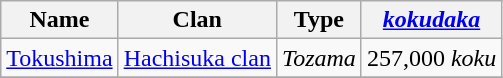<table class="wikitable">
<tr>
<th>Name</th>
<th>Clan</th>
<th>Type</th>
<th><em><a href='#'>kokudaka</a></em></th>
</tr>
<tr>
<td> <a href='#'>Tokushima</a></td>
<td><a href='#'>Hachisuka clan</a></td>
<td><em>Tozama</em></td>
<td>257,000 <em>koku</em></td>
</tr>
<tr>
</tr>
</table>
